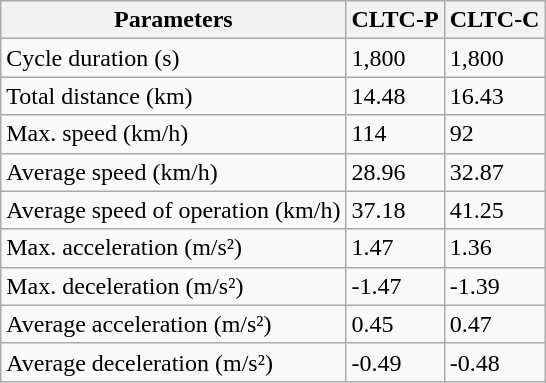<table class="wikitable">
<tr>
<th>Parameters</th>
<th>CLTC-P</th>
<th>CLTC-C</th>
</tr>
<tr>
<td>Cycle duration (s)</td>
<td>1,800</td>
<td>1,800</td>
</tr>
<tr>
<td>Total distance (km)</td>
<td>14.48</td>
<td>16.43</td>
</tr>
<tr>
<td>Max. speed (km/h)</td>
<td>114</td>
<td>92</td>
</tr>
<tr>
<td>Average speed (km/h)</td>
<td>28.96</td>
<td>32.87</td>
</tr>
<tr>
<td>Average speed of operation (km/h)</td>
<td>37.18</td>
<td>41.25</td>
</tr>
<tr>
<td>Max. acceleration (m/s²)</td>
<td>1.47</td>
<td>1.36</td>
</tr>
<tr>
<td>Max. deceleration (m/s²)</td>
<td>-1.47</td>
<td>-1.39</td>
</tr>
<tr>
<td>Average acceleration (m/s²)</td>
<td>0.45</td>
<td>0.47</td>
</tr>
<tr>
<td>Average deceleration (m/s²)</td>
<td>-0.49</td>
<td>-0.48</td>
</tr>
</table>
